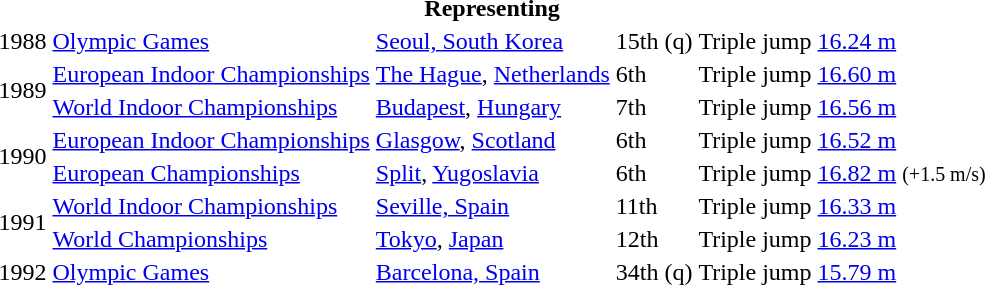<table>
<tr>
<th colspan="6">Representing </th>
</tr>
<tr>
<td>1988</td>
<td><a href='#'>Olympic Games</a></td>
<td><a href='#'>Seoul, South Korea</a></td>
<td>15th (q)</td>
<td>Triple jump</td>
<td><a href='#'>16.24 m</a></td>
</tr>
<tr>
<td rowspan=2>1989</td>
<td><a href='#'>European Indoor Championships</a></td>
<td><a href='#'>The Hague</a>, <a href='#'>Netherlands</a></td>
<td>6th</td>
<td>Triple jump</td>
<td><a href='#'>16.60 m</a></td>
</tr>
<tr>
<td><a href='#'>World Indoor Championships</a></td>
<td><a href='#'>Budapest</a>, <a href='#'>Hungary</a></td>
<td>7th</td>
<td>Triple jump</td>
<td><a href='#'>16.56 m</a></td>
</tr>
<tr>
<td rowspan=2>1990</td>
<td><a href='#'>European Indoor Championships</a></td>
<td><a href='#'>Glasgow</a>, <a href='#'>Scotland</a></td>
<td>6th</td>
<td>Triple jump</td>
<td><a href='#'>16.52 m</a></td>
</tr>
<tr>
<td><a href='#'>European Championships</a></td>
<td><a href='#'>Split</a>, <a href='#'>Yugoslavia</a></td>
<td>6th</td>
<td>Triple jump</td>
<td><a href='#'>16.82 m</a> <small>(+1.5 m/s)</small></td>
</tr>
<tr>
<td rowspan=2>1991</td>
<td><a href='#'>World Indoor Championships</a></td>
<td><a href='#'>Seville, Spain</a></td>
<td>11th</td>
<td>Triple jump</td>
<td><a href='#'>16.33 m</a></td>
</tr>
<tr>
<td><a href='#'>World Championships</a></td>
<td><a href='#'>Tokyo</a>, <a href='#'>Japan</a></td>
<td>12th</td>
<td>Triple jump</td>
<td><a href='#'>16.23 m</a></td>
</tr>
<tr>
<td>1992</td>
<td><a href='#'>Olympic Games</a></td>
<td><a href='#'>Barcelona, Spain</a></td>
<td>34th (q)</td>
<td>Triple jump</td>
<td><a href='#'>15.79 m</a></td>
</tr>
</table>
